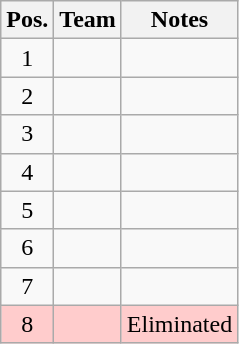<table class="wikitable" style="text-align:left;">
<tr>
<th>Pos.</th>
<th>Team</th>
<th>Notes</th>
</tr>
<tr>
<td align=center>1</td>
<td></td>
<td></td>
</tr>
<tr>
<td align=center>2</td>
<td></td>
<td></td>
</tr>
<tr>
<td align=center>3</td>
<td></td>
<td></td>
</tr>
<tr>
<td align=center>4</td>
<td></td>
<td></td>
</tr>
<tr>
<td align=center>5</td>
<td></td>
<td></td>
</tr>
<tr>
<td align=center>6</td>
<td></td>
<td></td>
</tr>
<tr>
<td align=center>7</td>
<td></td>
<td></td>
</tr>
<tr style="background:#ffcccc;">
<td align=center>8</td>
<td></td>
<td>Eliminated</td>
</tr>
</table>
